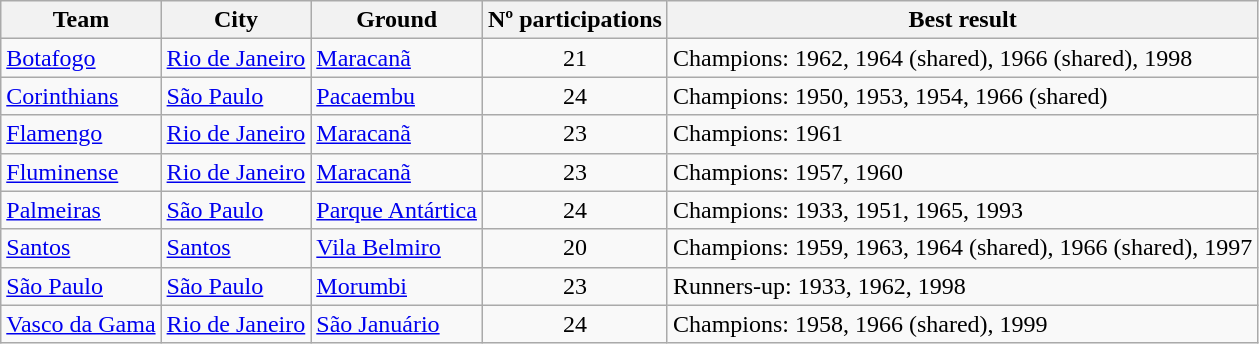<table class="wikitable sortable">
<tr>
<th>Team</th>
<th>City</th>
<th>Ground</th>
<th>Nº participations</th>
<th>Best result</th>
</tr>
<tr>
<td><a href='#'>Botafogo</a></td>
<td> <a href='#'>Rio de Janeiro</a></td>
<td><a href='#'>Maracanã</a></td>
<td align=center>21</td>
<td>Champions: 1962, 1964 (shared), 1966 (shared), 1998</td>
</tr>
<tr>
<td><a href='#'>Corinthians</a></td>
<td> <a href='#'>São Paulo</a></td>
<td><a href='#'>Pacaembu</a></td>
<td align=center>24</td>
<td>Champions: 1950, 1953, 1954, 1966 (shared)</td>
</tr>
<tr>
<td><a href='#'>Flamengo</a></td>
<td> <a href='#'>Rio de Janeiro</a></td>
<td><a href='#'>Maracanã</a></td>
<td align=center>23</td>
<td>Champions: 1961</td>
</tr>
<tr>
<td><a href='#'>Fluminense</a></td>
<td> <a href='#'>Rio de Janeiro</a></td>
<td><a href='#'>Maracanã</a></td>
<td align=center>23</td>
<td>Champions: 1957, 1960</td>
</tr>
<tr>
<td><a href='#'>Palmeiras</a></td>
<td> <a href='#'>São Paulo</a></td>
<td><a href='#'>Parque Antártica</a></td>
<td align=center>24</td>
<td>Champions: 1933, 1951, 1965, 1993</td>
</tr>
<tr>
<td><a href='#'>Santos</a></td>
<td> <a href='#'>Santos</a></td>
<td><a href='#'>Vila Belmiro</a></td>
<td align=center>20</td>
<td>Champions: 1959, 1963, 1964 (shared), 1966 (shared), 1997</td>
</tr>
<tr>
<td><a href='#'>São Paulo</a></td>
<td> <a href='#'>São Paulo</a></td>
<td><a href='#'>Morumbi</a></td>
<td align=center>23</td>
<td>Runners-up: 1933, 1962, 1998</td>
</tr>
<tr>
<td><a href='#'>Vasco da Gama</a></td>
<td> <a href='#'>Rio de Janeiro</a></td>
<td><a href='#'>São Januário</a></td>
<td align=center>24</td>
<td>Champions: 1958, 1966 (shared), 1999</td>
</tr>
</table>
